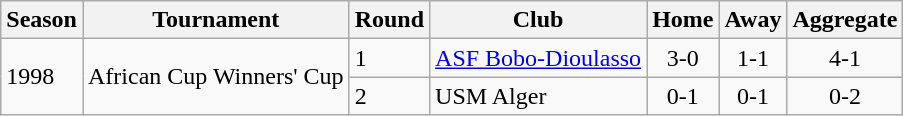<table class="wikitable">
<tr>
<th>Season</th>
<th>Tournament</th>
<th>Round</th>
<th>Club</th>
<th>Home</th>
<th>Away</th>
<th>Aggregate</th>
</tr>
<tr>
<td rowspan="2">1998</td>
<td rowspan="2">African Cup Winners' Cup</td>
<td>1</td>
<td> <a href='#'>ASF Bobo-Dioulasso</a></td>
<td align="center">3-0</td>
<td align="center">1-1</td>
<td align="center">4-1</td>
</tr>
<tr>
<td>2</td>
<td> USM Alger</td>
<td align="center">0-1</td>
<td align="center">0-1</td>
<td align="center">0-2</td>
</tr>
</table>
